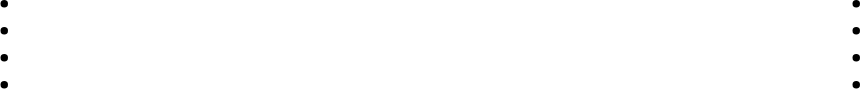<table width="90%">
<tr>
<td><br><ul><li></li><li></li><li></li><li></li></ul></td>
<td><br><ul><li></li><li></li><li></li><li></li></ul></td>
</tr>
</table>
